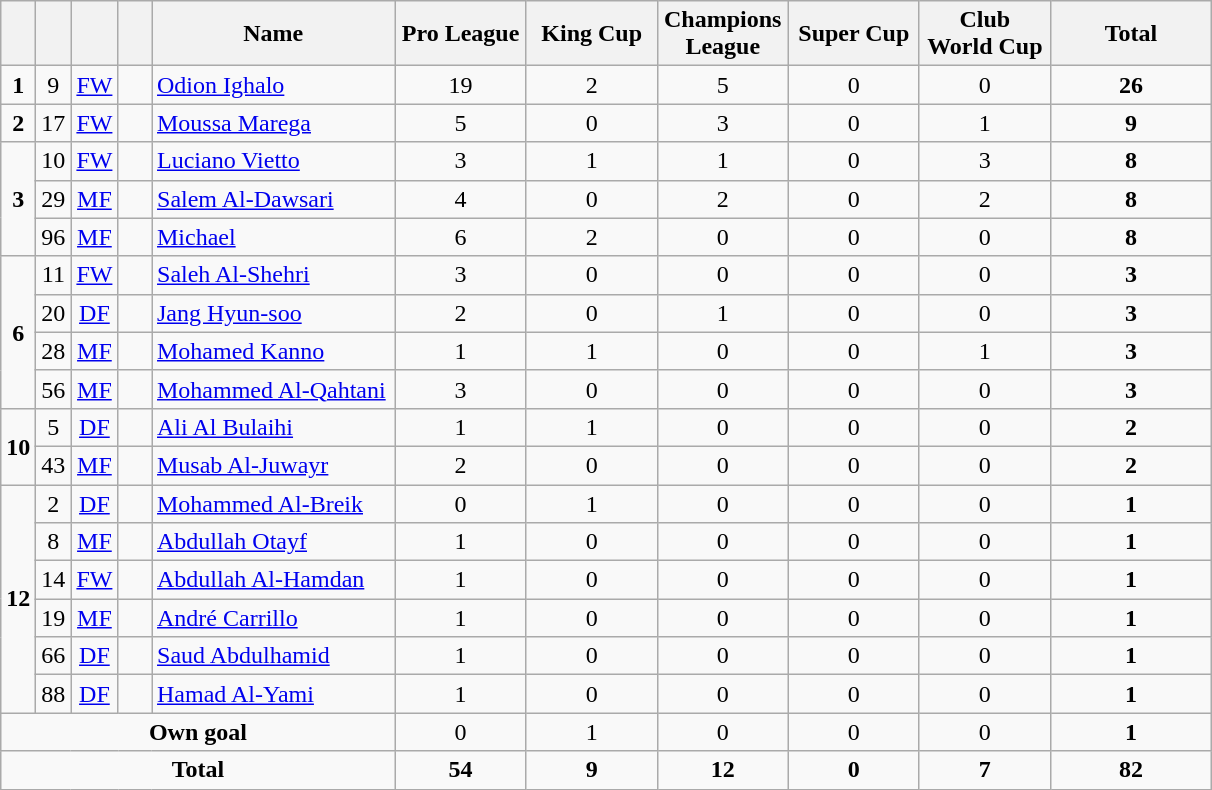<table class="wikitable" style="text-align:center">
<tr>
<th width=15></th>
<th width=15></th>
<th width=15></th>
<th width=15></th>
<th width=155>Name</th>
<th width=80>Pro League</th>
<th width=80>King Cup</th>
<th width=80>Champions League</th>
<th width=80>Super Cup</th>
<th width=80>Club World Cup</th>
<th width=100>Total</th>
</tr>
<tr>
<td><strong>1</strong></td>
<td>9</td>
<td><a href='#'>FW</a></td>
<td></td>
<td align=left><a href='#'>Odion Ighalo</a></td>
<td>19</td>
<td>2</td>
<td>5</td>
<td>0</td>
<td>0</td>
<td><strong>26</strong></td>
</tr>
<tr>
<td><strong>2</strong></td>
<td>17</td>
<td><a href='#'>FW</a></td>
<td></td>
<td align=left><a href='#'>Moussa Marega</a></td>
<td>5</td>
<td>0</td>
<td>3</td>
<td>0</td>
<td>1</td>
<td><strong>9</strong></td>
</tr>
<tr>
<td rowspan=3><strong>3</strong></td>
<td>10</td>
<td><a href='#'>FW</a></td>
<td></td>
<td align=left><a href='#'>Luciano Vietto</a></td>
<td>3</td>
<td>1</td>
<td>1</td>
<td>0</td>
<td>3</td>
<td><strong>8</strong></td>
</tr>
<tr>
<td>29</td>
<td><a href='#'>MF</a></td>
<td></td>
<td align=left><a href='#'>Salem Al-Dawsari</a></td>
<td>4</td>
<td>0</td>
<td>2</td>
<td>0</td>
<td>2</td>
<td><strong>8</strong></td>
</tr>
<tr>
<td>96</td>
<td><a href='#'>MF</a></td>
<td></td>
<td align=left><a href='#'>Michael</a></td>
<td>6</td>
<td>2</td>
<td>0</td>
<td>0</td>
<td>0</td>
<td><strong>8</strong></td>
</tr>
<tr>
<td rowspan=4><strong>6</strong></td>
<td>11</td>
<td><a href='#'>FW</a></td>
<td></td>
<td align=left><a href='#'>Saleh Al-Shehri</a></td>
<td>3</td>
<td>0</td>
<td>0</td>
<td>0</td>
<td>0</td>
<td><strong>3</strong></td>
</tr>
<tr>
<td>20</td>
<td><a href='#'>DF</a></td>
<td></td>
<td align=left><a href='#'>Jang Hyun-soo</a></td>
<td>2</td>
<td>0</td>
<td>1</td>
<td>0</td>
<td>0</td>
<td><strong>3</strong></td>
</tr>
<tr>
<td>28</td>
<td><a href='#'>MF</a></td>
<td></td>
<td align=left><a href='#'>Mohamed Kanno</a></td>
<td>1</td>
<td>1</td>
<td>0</td>
<td>0</td>
<td>1</td>
<td><strong>3</strong></td>
</tr>
<tr>
<td>56</td>
<td><a href='#'>MF</a></td>
<td></td>
<td align=left><a href='#'>Mohammed Al-Qahtani</a></td>
<td>3</td>
<td>0</td>
<td>0</td>
<td>0</td>
<td>0</td>
<td><strong>3</strong></td>
</tr>
<tr>
<td rowspan=2><strong>10</strong></td>
<td>5</td>
<td><a href='#'>DF</a></td>
<td></td>
<td align=left><a href='#'>Ali Al Bulaihi</a></td>
<td>1</td>
<td>1</td>
<td>0</td>
<td>0</td>
<td>0</td>
<td><strong>2</strong></td>
</tr>
<tr>
<td>43</td>
<td><a href='#'>MF</a></td>
<td></td>
<td align=left><a href='#'>Musab Al-Juwayr</a></td>
<td>2</td>
<td>0</td>
<td>0</td>
<td>0</td>
<td>0</td>
<td><strong>2</strong></td>
</tr>
<tr>
<td rowspan=6><strong>12</strong></td>
<td>2</td>
<td><a href='#'>DF</a></td>
<td></td>
<td align=left><a href='#'>Mohammed Al-Breik</a></td>
<td>0</td>
<td>1</td>
<td>0</td>
<td>0</td>
<td>0</td>
<td><strong>1</strong></td>
</tr>
<tr>
<td>8</td>
<td><a href='#'>MF</a></td>
<td></td>
<td align=left><a href='#'>Abdullah Otayf</a></td>
<td>1</td>
<td>0</td>
<td>0</td>
<td>0</td>
<td>0</td>
<td><strong>1</strong></td>
</tr>
<tr>
<td>14</td>
<td><a href='#'>FW</a></td>
<td></td>
<td align=left><a href='#'>Abdullah Al-Hamdan</a></td>
<td>1</td>
<td>0</td>
<td>0</td>
<td>0</td>
<td>0</td>
<td><strong>1</strong></td>
</tr>
<tr>
<td>19</td>
<td><a href='#'>MF</a></td>
<td></td>
<td align=left><a href='#'>André Carrillo</a></td>
<td>1</td>
<td>0</td>
<td>0</td>
<td>0</td>
<td>0</td>
<td><strong>1</strong></td>
</tr>
<tr>
<td>66</td>
<td><a href='#'>DF</a></td>
<td></td>
<td align=left><a href='#'>Saud Abdulhamid</a></td>
<td>1</td>
<td>0</td>
<td>0</td>
<td>0</td>
<td>0</td>
<td><strong>1</strong></td>
</tr>
<tr>
<td>88</td>
<td><a href='#'>DF</a></td>
<td></td>
<td align=left><a href='#'>Hamad Al-Yami</a></td>
<td>1</td>
<td>0</td>
<td>0</td>
<td>0</td>
<td>0</td>
<td><strong>1</strong></td>
</tr>
<tr>
<td colspan=5><strong>Own goal</strong></td>
<td>0</td>
<td>1</td>
<td>0</td>
<td>0</td>
<td>0</td>
<td><strong>1</strong></td>
</tr>
<tr>
<td colspan=5><strong>Total</strong></td>
<td><strong>54</strong></td>
<td><strong>9</strong></td>
<td><strong>12</strong></td>
<td><strong>0</strong></td>
<td><strong>7</strong></td>
<td><strong>82</strong></td>
</tr>
</table>
